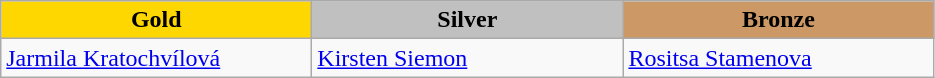<table class="wikitable" style="text-align:left">
<tr align="center">
<td width=200 bgcolor=gold><strong>Gold</strong></td>
<td width=200 bgcolor=silver><strong>Silver</strong></td>
<td width=200 bgcolor=CC9966><strong>Bronze</strong></td>
</tr>
<tr>
<td><a href='#'>Jarmila Kratochvílová</a><br><em></em></td>
<td><a href='#'>Kirsten Siemon</a><br><em></em></td>
<td><a href='#'>Rositsa Stamenova</a><br><em></em></td>
</tr>
</table>
